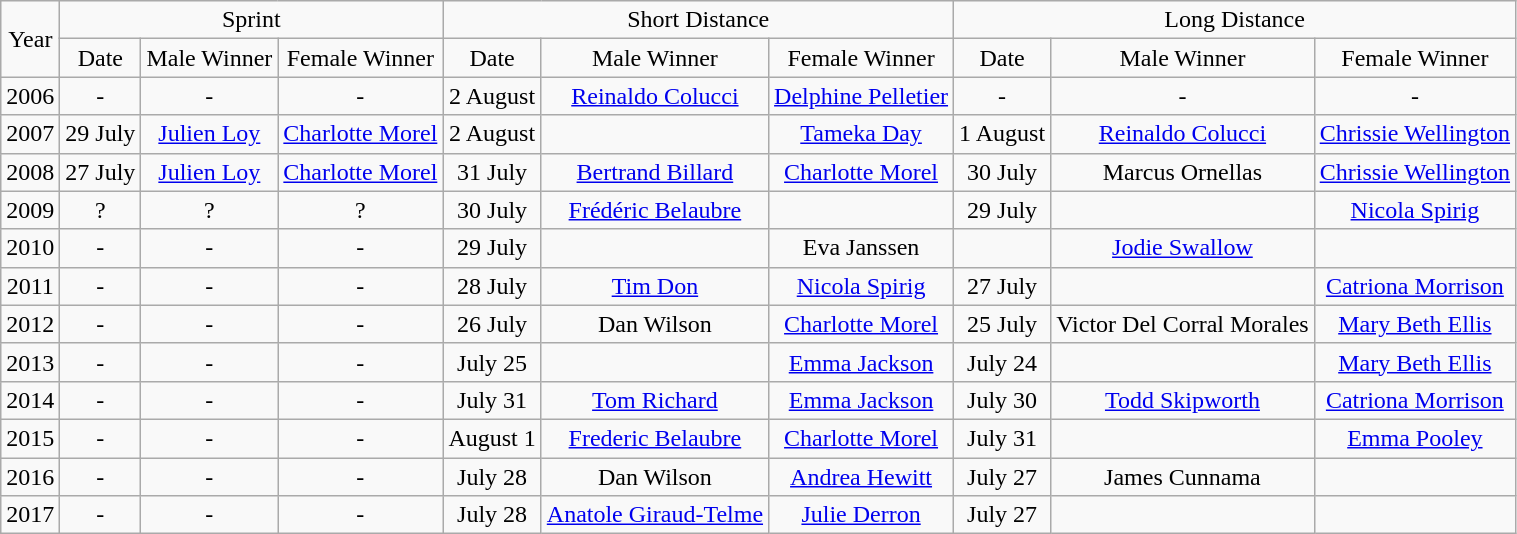<table class="wikitable" style="text-align: center">
<tr>
<td rowspan="2">Year</td>
<td colspan="3">Sprint</td>
<td colspan="3">Short Distance</td>
<td colspan="3">Long Distance</td>
</tr>
<tr>
<td>Date</td>
<td>Male Winner</td>
<td>Female Winner</td>
<td>Date</td>
<td>Male Winner</td>
<td>Female Winner</td>
<td>Date</td>
<td>Male Winner</td>
<td>Female Winner</td>
</tr>
<tr>
<td>2006</td>
<td>-</td>
<td>-</td>
<td>-</td>
<td>2 August</td>
<td><a href='#'>Reinaldo Colucci</a></td>
<td><a href='#'>Delphine Pelletier</a></td>
<td>-</td>
<td>-</td>
<td>-</td>
</tr>
<tr>
<td>2007</td>
<td>29 July</td>
<td><a href='#'>Julien Loy</a></td>
<td><a href='#'>Charlotte Morel</a></td>
<td>2 August</td>
<td></td>
<td><a href='#'>Tameka Day</a></td>
<td>1 August</td>
<td><a href='#'>Reinaldo Colucci</a></td>
<td><a href='#'>Chrissie Wellington</a></td>
</tr>
<tr>
<td>2008</td>
<td>27 July</td>
<td><a href='#'>Julien Loy</a></td>
<td><a href='#'>Charlotte Morel</a></td>
<td>31 July</td>
<td><a href='#'>Bertrand Billard</a></td>
<td><a href='#'>Charlotte Morel</a></td>
<td>30 July</td>
<td>Marcus Ornellas</td>
<td><a href='#'>Chrissie Wellington</a></td>
</tr>
<tr>
<td>2009</td>
<td>?</td>
<td>?</td>
<td>?</td>
<td>30 July</td>
<td><a href='#'>Frédéric Belaubre</a></td>
<td></td>
<td>29 July</td>
<td></td>
<td><a href='#'>Nicola Spirig</a></td>
</tr>
<tr>
<td>2010</td>
<td>-</td>
<td>-</td>
<td>-</td>
<td>29 July</td>
<td></td>
<td>Eva Janssen</td>
<td></td>
<td><a href='#'>Jodie Swallow</a></td>
</tr>
<tr>
<td>2011</td>
<td>-</td>
<td>-</td>
<td>-</td>
<td>28 July</td>
<td><a href='#'>Tim Don</a></td>
<td><a href='#'>Nicola Spirig</a></td>
<td>27 July</td>
<td></td>
<td><a href='#'>Catriona Morrison</a></td>
</tr>
<tr>
<td>2012</td>
<td>-</td>
<td>-</td>
<td>-</td>
<td>26 July</td>
<td>Dan Wilson</td>
<td><a href='#'>Charlotte Morel</a></td>
<td>25 July</td>
<td>Victor Del Corral Morales</td>
<td><a href='#'>Mary Beth Ellis</a></td>
</tr>
<tr>
<td>2013</td>
<td>-</td>
<td>-</td>
<td>-</td>
<td>July 25</td>
<td></td>
<td><a href='#'>Emma Jackson</a></td>
<td>July 24</td>
<td></td>
<td><a href='#'>Mary Beth Ellis</a></td>
</tr>
<tr>
<td>2014</td>
<td>-</td>
<td>-</td>
<td>-</td>
<td>July 31</td>
<td><a href='#'>Tom Richard</a></td>
<td><a href='#'>Emma Jackson</a></td>
<td>July 30</td>
<td><a href='#'>Todd Skipworth</a></td>
<td><a href='#'>Catriona Morrison</a></td>
</tr>
<tr>
<td>2015</td>
<td>-</td>
<td>-</td>
<td>-</td>
<td>August 1</td>
<td><a href='#'>Frederic Belaubre</a></td>
<td><a href='#'>Charlotte Morel</a></td>
<td>July 31</td>
<td></td>
<td><a href='#'>Emma Pooley</a></td>
</tr>
<tr>
<td>2016</td>
<td>-</td>
<td>-</td>
<td>-</td>
<td>July 28</td>
<td>Dan Wilson</td>
<td><a href='#'>Andrea Hewitt</a></td>
<td>July 27</td>
<td>James Cunnama</td>
<td></td>
</tr>
<tr>
<td>2017</td>
<td>-</td>
<td>-</td>
<td>-</td>
<td>July 28</td>
<td><a href='#'>Anatole Giraud-Telme</a></td>
<td><a href='#'>Julie Derron</a></td>
<td>July 27</td>
<td></td>
<td></td>
</tr>
</table>
